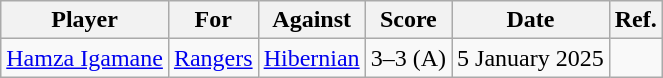<table class="wikitable" style="text-align:center">
<tr>
<th>Player</th>
<th>For</th>
<th>Against</th>
<th>Score</th>
<th>Date</th>
<th>Ref.</th>
</tr>
<tr>
<td align="left"> <a href='#'>Hamza Igamane</a></td>
<td><a href='#'>Rangers</a></td>
<td><a href='#'>Hibernian</a></td>
<td>3–3 (A)</td>
<td>5 January 2025</td>
<td></td>
</tr>
</table>
